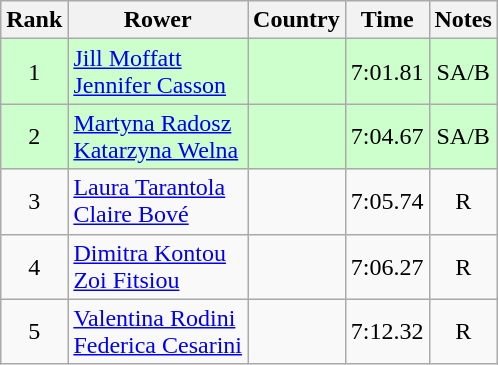<table class="wikitable" style="text-align:center">
<tr>
<th>Rank</th>
<th>Rower</th>
<th>Country</th>
<th>Time</th>
<th>Notes</th>
</tr>
<tr bgcolor=ccffcc>
<td>1</td>
<td align="left"><a href='#'>Jill Moffatt</a><br><a href='#'>Jennifer Casson</a></td>
<td align="left"></td>
<td>7:01.81</td>
<td>SA/B</td>
</tr>
<tr bgcolor=ccffcc>
<td>2</td>
<td align="left"><a href='#'>Martyna Radosz</a><br><a href='#'>Katarzyna Welna</a></td>
<td align="left"></td>
<td>7:04.67</td>
<td>SA/B</td>
</tr>
<tr>
<td>3</td>
<td align="left"><a href='#'>Laura Tarantola</a><br><a href='#'>Claire Bové</a></td>
<td align="left"></td>
<td>7:05.74</td>
<td>R</td>
</tr>
<tr>
<td>4</td>
<td align="left"><a href='#'>Dimitra Kontou</a><br><a href='#'>Zoi Fitsiou</a></td>
<td align="left"></td>
<td>7:06.27</td>
<td>R</td>
</tr>
<tr>
<td>5</td>
<td align="left"><a href='#'>Valentina Rodini</a><br><a href='#'>Federica Cesarini</a></td>
<td align="left"></td>
<td>7:12.32</td>
<td>R</td>
</tr>
</table>
